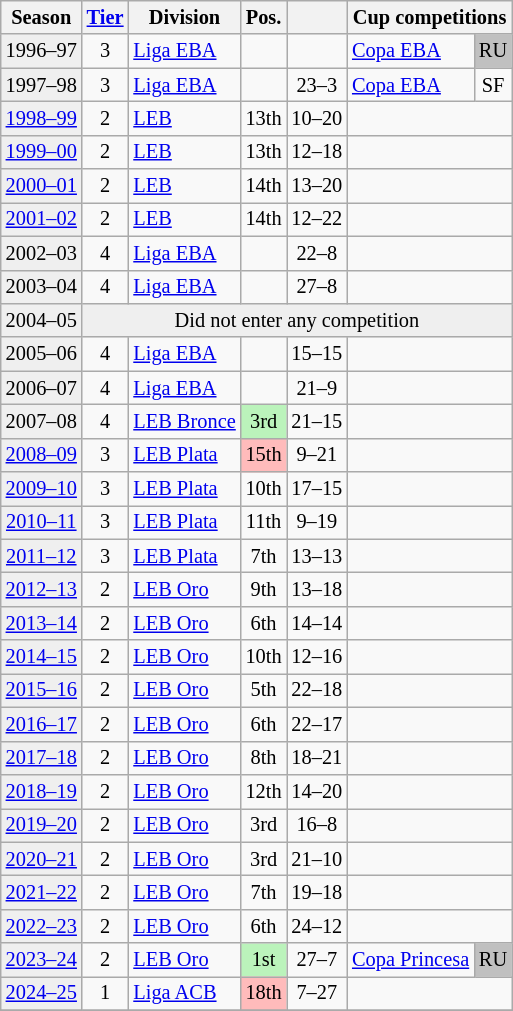<table class="wikitable" style="font-size:85%; text-align:center">
<tr>
<th>Season</th>
<th><a href='#'>Tier</a></th>
<th>Division</th>
<th>Pos.</th>
<th></th>
<th colspan="2">Cup competitions</th>
</tr>
<tr>
<td style="background-color:#efefef">1996–97</td>
<td>3</td>
<td style="text-align:left"><a href='#'>Liga EBA</a></td>
<td></td>
<td></td>
<td style="text-align:left"><a href='#'>Copa EBA</a></td>
<td style="background-color:silver">RU</td>
</tr>
<tr>
<td style="background-color:#efefef">1997–98</td>
<td>3</td>
<td style="text-align:left"><a href='#'>Liga EBA</a></td>
<td></td>
<td>23–3</td>
<td style="text-align:left"><a href='#'>Copa EBA</a></td>
<td>SF</td>
</tr>
<tr>
<td style="background-color:#efefef"><a href='#'>1998–99</a></td>
<td>2</td>
<td style="text-align:left"><a href='#'>LEB</a></td>
<td>13th</td>
<td>10–20</td>
<td colspan="2"></td>
</tr>
<tr>
<td style="background-color:#efefef"><a href='#'>1999–00</a></td>
<td>2</td>
<td style="text-align:left"><a href='#'>LEB</a></td>
<td>13th</td>
<td>12–18</td>
<td colspan="2"></td>
</tr>
<tr>
<td style="background-color:#efefef"><a href='#'>2000–01</a></td>
<td>2</td>
<td style="text-align:left"><a href='#'>LEB</a></td>
<td>14th</td>
<td>13–20</td>
<td colspan="2"></td>
</tr>
<tr>
<td style="background-color:#efefef"><a href='#'>2001–02</a></td>
<td>2</td>
<td style="text-align:left"><a href='#'>LEB</a></td>
<td>14th</td>
<td>12–22</td>
<td colspan="2"></td>
</tr>
<tr>
<td style="background-color:#efefef">2002–03</td>
<td>4</td>
<td style="text-align:left"><a href='#'>Liga EBA</a></td>
<td></td>
<td>22–8</td>
<td colspan="2"></td>
</tr>
<tr>
<td style="background-color:#efefef">2003–04</td>
<td>4</td>
<td style="text-align:left"><a href='#'>Liga EBA</a></td>
<td></td>
<td>27–8</td>
<td colspan="2"></td>
</tr>
<tr style="background-color:#efefef">
<td>2004–05</td>
<td colspan="9">Did not enter any competition</td>
</tr>
<tr>
<td style="background-color:#efefef">2005–06</td>
<td>4</td>
<td style="text-align:left"><a href='#'>Liga EBA</a></td>
<td></td>
<td>15–15</td>
<td colspan="2"></td>
</tr>
<tr>
<td style="background-color:#efefef">2006–07</td>
<td>4</td>
<td style="text-align:left"><a href='#'>Liga EBA</a></td>
<td></td>
<td>21–9</td>
<td colspan="2"></td>
</tr>
<tr>
<td style="background-color:#efefef">2007–08</td>
<td>4</td>
<td style="text-align:left"><a href='#'>LEB Bronce</a></td>
<td style="background-color:#BBF3BB">3rd</td>
<td>21–15</td>
<td colspan="2"></td>
</tr>
<tr>
<td style="background-color:#efefef"><a href='#'>2008–09</a></td>
<td>3</td>
<td style="text-align:left"><a href='#'>LEB Plata</a></td>
<td style="background-color:#FFBBBB">15th</td>
<td>9–21</td>
<td colspan="2"></td>
</tr>
<tr>
<td style="background-color:#efefef"><a href='#'>2009–10</a></td>
<td>3</td>
<td style="text-align:left"><a href='#'>LEB Plata</a></td>
<td>10th</td>
<td>17–15</td>
<td colspan="2"></td>
</tr>
<tr>
<td style="background-color:#efefef"><a href='#'>2010–11</a></td>
<td>3</td>
<td style="text-align:left"><a href='#'>LEB Plata</a></td>
<td>11th</td>
<td>9–19</td>
<td colspan="2"></td>
</tr>
<tr>
<td style="background-color:#efefef"><a href='#'>2011–12</a></td>
<td>3</td>
<td style="text-align:left"><a href='#'>LEB Plata</a></td>
<td>7th</td>
<td>13–13</td>
<td colspan="2"></td>
</tr>
<tr>
<td style="background-color:#efefef"><a href='#'>2012–13</a></td>
<td>2</td>
<td style="text-align:left"><a href='#'>LEB Oro</a></td>
<td>9th</td>
<td>13–18</td>
<td colspan="2"></td>
</tr>
<tr>
<td style="background-color:#efefef"><a href='#'>2013–14</a></td>
<td>2</td>
<td style="text-align:left"><a href='#'>LEB Oro</a></td>
<td>6th</td>
<td>14–14</td>
<td colspan="2"></td>
</tr>
<tr>
<td style="background-color:#efefef"><a href='#'>2014–15</a></td>
<td>2</td>
<td style="text-align:left"><a href='#'>LEB Oro</a></td>
<td>10th</td>
<td>12–16</td>
<td colspan="2"></td>
</tr>
<tr>
<td style="background-color:#efefef"><a href='#'>2015–16</a></td>
<td>2</td>
<td style="text-align:left"><a href='#'>LEB Oro</a></td>
<td>5th</td>
<td>22–18</td>
<td colspan="2"></td>
</tr>
<tr>
<td style="background-color:#efefef"><a href='#'>2016–17</a></td>
<td>2</td>
<td style="text-align:left"><a href='#'>LEB Oro</a></td>
<td>6th</td>
<td>22–17</td>
<td colspan="2"></td>
</tr>
<tr>
<td style="background-color:#efefef"><a href='#'>2017–18</a></td>
<td>2</td>
<td style="text-align:left"><a href='#'>LEB Oro</a></td>
<td>8th</td>
<td>18–21</td>
<td colspan="2"></td>
</tr>
<tr>
<td style="background-color:#efefef"><a href='#'>2018–19</a></td>
<td>2</td>
<td style="text-align:left"><a href='#'>LEB Oro</a></td>
<td>12th</td>
<td>14–20</td>
<td colspan="2"></td>
</tr>
<tr>
<td style="background-color:#efefef"><a href='#'>2019–20</a></td>
<td>2</td>
<td style="text-align:left"><a href='#'>LEB Oro</a></td>
<td>3rd</td>
<td>16–8</td>
<td colspan="2"></td>
</tr>
<tr>
<td style="background-color:#efefef"><a href='#'>2020–21</a></td>
<td>2</td>
<td style="text-align:left"><a href='#'>LEB Oro</a></td>
<td>3rd</td>
<td>21–10</td>
<td colspan="2"></td>
</tr>
<tr>
<td style="background-color:#efefef"><a href='#'>2021–22</a></td>
<td>2</td>
<td style="text-align:left"><a href='#'>LEB Oro</a></td>
<td>7th</td>
<td>19–18</td>
<td colspan="2"></td>
</tr>
<tr>
<td style="background-color:#efefef"><a href='#'>2022–23</a></td>
<td>2</td>
<td style="text-align:left"><a href='#'>LEB Oro</a></td>
<td>6th</td>
<td>24–12</td>
<td colspan="2"></td>
</tr>
<tr>
<td style="background-color:#efefef"><a href='#'>2023–24</a></td>
<td>2</td>
<td style="text-align:left"><a href='#'>LEB Oro</a></td>
<td style="background-color:#BBF3BB">1st</td>
<td>27–7</td>
<td style="text-align:left"><a href='#'>Copa Princesa</a></td>
<td style="background-color:silver">RU</td>
</tr>
<tr>
<td style="background-color:#efefef"><a href='#'>2024–25</a></td>
<td>1</td>
<td style="text-align:left"><a href='#'>Liga ACB</a></td>
<td style="background-color:#FFBBBB">18th</td>
<td>7–27</td>
<td colspan="2"></td>
</tr>
<tr>
</tr>
</table>
